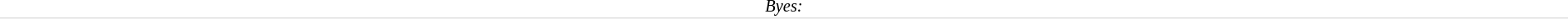<table cellspacing=0 style="border-top:0px solid 000000;border-bottom:1px solid #e0e0e0;width:100%">
<tr>
<td width=100% valign=top align=center style=font-size:85%><em>Byes: </em></td>
</tr>
</table>
